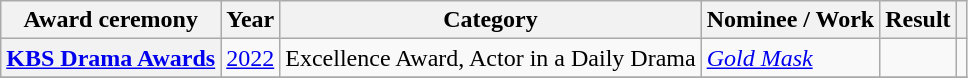<table class="wikitable plainrowheaders sortable">
<tr>
<th scope="col">Award ceremony</th>
<th scope="col">Year</th>
<th scope="col">Category</th>
<th scope="col">Nominee / Work</th>
<th scope="col">Result</th>
<th scope="col" class="unsortable"></th>
</tr>
<tr>
<th scope="row"><a href='#'>KBS Drama Awards</a></th>
<td><a href='#'>2022</a></td>
<td>Excellence Award, Actor in a Daily Drama</td>
<td><em><a href='#'>Gold Mask</a></em></td>
<td></td>
<td></td>
</tr>
<tr>
</tr>
</table>
